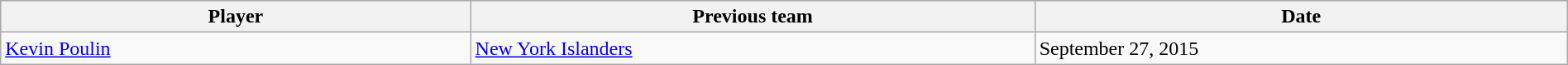<table class="wikitable" style="width:100%;">
<tr style="text-align:center; background:#ddd;">
<th style="width:30%;">Player</th>
<th style="width:36%;">Previous team</th>
<th style="width:34%;">Date</th>
</tr>
<tr>
<td><a href='#'>Kevin Poulin</a></td>
<td><a href='#'>New York Islanders</a></td>
<td>September 27, 2015</td>
</tr>
</table>
